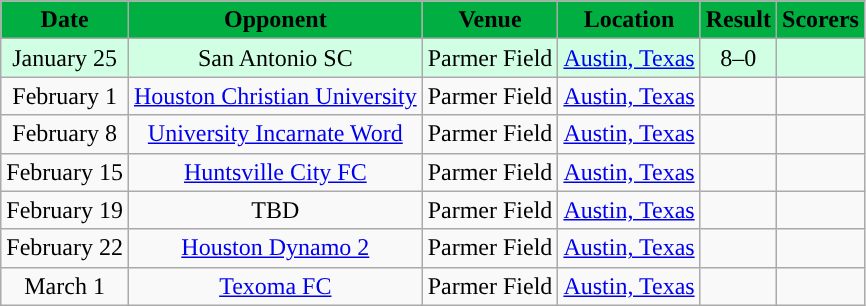<table class="wikitable" align="center">
<tr>
<th style="background:#00AE42; color:black;">Date</th>
<th style="background:#00AE42; color:black;">Opponent</th>
<th style="background:#00AE42; color:black;">Venue</th>
<th style="background:#00AE42; color:black;">Location</th>
<th style="background:#00AE42; color:black;">Result</th>
<th style="background:#00AE42; color:black;">Scorers</th>
</tr>
<tr bgcolor = d0ffe3>
<td align="center">January 25</td>
<td align="center">San Antonio SC</td>
<td align="center">Parmer Field</td>
<td align="center"><a href='#'>Austin, Texas</a></td>
<td align="center">8–0</td>
<td align="center"></td>
</tr>
<tr bgcolor =>
<td align="center">February 1</td>
<td align="center"><a href='#'>Houston Christian University</a></td>
<td align="center">Parmer Field</td>
<td align="center"><a href='#'>Austin, Texas</a></td>
<td align="center"></td>
<td align="center"></td>
</tr>
<tr bgcolor =>
<td align="center">February 8</td>
<td align="center"><a href='#'>University Incarnate Word</a></td>
<td align="center">Parmer Field</td>
<td align="center"><a href='#'>Austin, Texas</a></td>
<td align="center"></td>
<td align="center"></td>
</tr>
<tr bgcolor =>
<td align="center">February 15</td>
<td align="center"><a href='#'>Huntsville City FC</a></td>
<td align="center">Parmer Field</td>
<td align="center"><a href='#'>Austin, Texas</a></td>
<td align="center"></td>
<td align="center"></td>
</tr>
<tr bgcolor =>
<td align="center">February 19</td>
<td align="center">TBD</td>
<td align="center">Parmer Field</td>
<td align="center"><a href='#'>Austin, Texas</a></td>
<td align="center"></td>
<td align="center"></td>
</tr>
<tr bgcolor =>
<td align="center">February 22</td>
<td align="center"><a href='#'>Houston Dynamo 2</a></td>
<td align="center">Parmer Field</td>
<td align="center"><a href='#'>Austin, Texas</a></td>
<td align="center"></td>
<td align="center"></td>
</tr>
<tr bgcolor =>
<td align="center">March 1</td>
<td align="center"><a href='#'>Texoma FC</a></td>
<td align="center">Parmer Field</td>
<td align="center"><a href='#'>Austin, Texas</a></td>
<td align="center"></td>
<td align="center"></td>
</tr>
</table>
